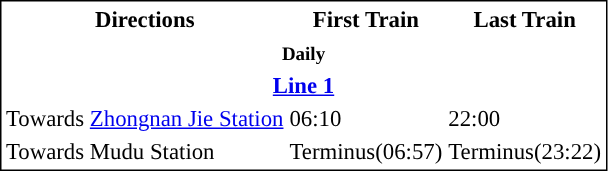<table style="text-align:centre; font-size:95%; border:1px solid black">
<tr>
<th>Directions</th>
<th>First Train</th>
<th>Last Train</th>
</tr>
<tr>
<th colspan="5" style="text-align:center"><small>Daily</small></th>
</tr>
<tr>
<th colspan="8" style="background-color:#"><a href='#'>Line 1</a></th>
</tr>
<tr>
<td>Towards <a href='#'>Zhongnan Jie Station</a></td>
<td>06:10</td>
<td>22:00</td>
</tr>
<tr>
<td>Towards Mudu Station</td>
<td>Terminus(06:57)</td>
<td>Terminus(23:22)</td>
</tr>
</table>
